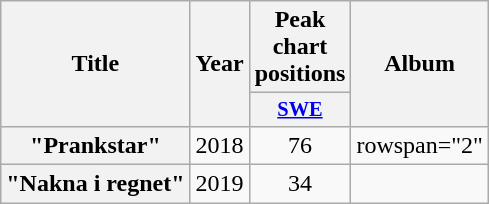<table class="wikitable plainrowheaders" style="text-align:center;">
<tr>
<th scope="col" rowspan="2">Title</th>
<th scope="col" rowspan="2">Year</th>
<th scope="col" colspan="1">Peak chart positions</th>
<th scope="col" rowspan="2">Album</th>
</tr>
<tr>
<th scope="col" style="width:3em;font-size:85%;"><a href='#'>SWE</a><br></th>
</tr>
<tr>
<th scope="row">"Prankstar"</th>
<td>2018</td>
<td>76</td>
<td>rowspan="2" </td>
</tr>
<tr>
<th scope="row">"Nakna i regnet"</th>
<td>2019</td>
<td>34</td>
</tr>
</table>
